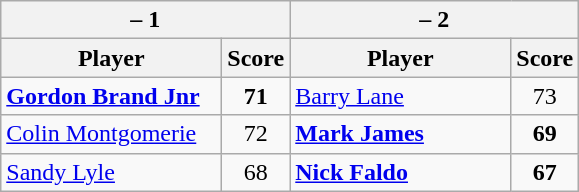<table class=wikitable>
<tr>
<th colspan=2> – 1</th>
<th colspan=2> – 2</th>
</tr>
<tr>
<th width=140>Player</th>
<th>Score</th>
<th width=140>Player</th>
<th>Score</th>
</tr>
<tr>
<td><strong><a href='#'>Gordon Brand Jnr</a></strong></td>
<td align=center><strong>71</strong></td>
<td><a href='#'>Barry Lane</a></td>
<td align=center>73</td>
</tr>
<tr>
<td><a href='#'>Colin Montgomerie</a></td>
<td align=center>72</td>
<td><strong><a href='#'>Mark James</a></strong></td>
<td align=center><strong>69</strong></td>
</tr>
<tr>
<td><a href='#'>Sandy Lyle</a></td>
<td align=center>68</td>
<td><strong><a href='#'>Nick Faldo</a></strong></td>
<td align=center><strong>67</strong></td>
</tr>
</table>
